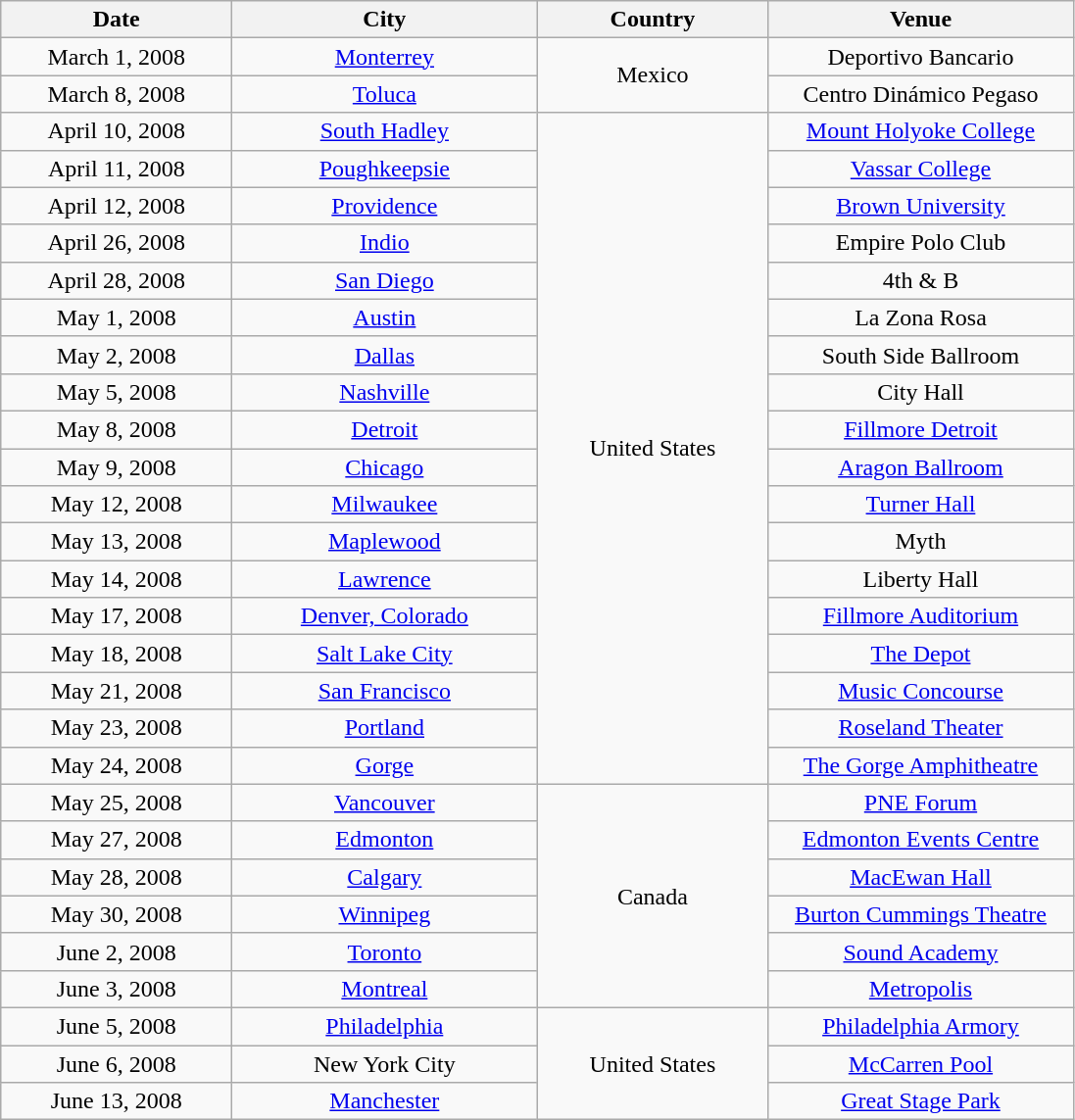<table class="wikitable" style="text-align: center">
<tr>
<th style="width:150px;">Date</th>
<th style="width:200px;">City</th>
<th style="width:150px;">Country</th>
<th style="width:200px;">Venue</th>
</tr>
<tr>
<td>March 1, 2008</td>
<td><a href='#'>Monterrey</a></td>
<td rowspan="2">Mexico</td>
<td>Deportivo Bancario</td>
</tr>
<tr>
<td>March 8, 2008</td>
<td><a href='#'>Toluca</a></td>
<td>Centro Dinámico Pegaso</td>
</tr>
<tr>
<td>April 10, 2008</td>
<td><a href='#'>South Hadley</a></td>
<td rowspan="18">United States</td>
<td><a href='#'>Mount Holyoke College</a></td>
</tr>
<tr>
<td>April 11, 2008</td>
<td><a href='#'>Poughkeepsie</a></td>
<td><a href='#'>Vassar College</a></td>
</tr>
<tr>
<td>April 12, 2008</td>
<td><a href='#'>Providence</a></td>
<td><a href='#'>Brown University</a></td>
</tr>
<tr>
<td>April 26, 2008</td>
<td><a href='#'>Indio</a></td>
<td>Empire Polo Club</td>
</tr>
<tr>
<td>April 28, 2008</td>
<td><a href='#'>San Diego</a></td>
<td>4th & B</td>
</tr>
<tr>
<td>May 1, 2008</td>
<td><a href='#'>Austin</a></td>
<td>La Zona Rosa</td>
</tr>
<tr>
<td>May 2, 2008</td>
<td><a href='#'>Dallas</a></td>
<td>South Side Ballroom</td>
</tr>
<tr>
<td>May 5, 2008</td>
<td><a href='#'>Nashville</a></td>
<td>City Hall</td>
</tr>
<tr>
<td>May 8, 2008</td>
<td><a href='#'>Detroit</a></td>
<td><a href='#'>Fillmore Detroit</a></td>
</tr>
<tr>
<td>May 9, 2008</td>
<td><a href='#'>Chicago</a></td>
<td><a href='#'>Aragon Ballroom</a></td>
</tr>
<tr>
<td>May 12, 2008</td>
<td><a href='#'>Milwaukee</a></td>
<td><a href='#'>Turner Hall</a></td>
</tr>
<tr>
<td>May 13, 2008</td>
<td><a href='#'>Maplewood</a></td>
<td>Myth</td>
</tr>
<tr>
<td>May 14, 2008</td>
<td><a href='#'>Lawrence</a></td>
<td>Liberty Hall</td>
</tr>
<tr>
<td>May 17, 2008</td>
<td><a href='#'>Denver, Colorado</a></td>
<td><a href='#'>Fillmore Auditorium</a></td>
</tr>
<tr>
<td>May 18, 2008</td>
<td><a href='#'>Salt Lake City</a></td>
<td><a href='#'>The Depot</a></td>
</tr>
<tr>
<td>May 21, 2008</td>
<td><a href='#'>San Francisco</a></td>
<td><a href='#'>Music Concourse</a></td>
</tr>
<tr>
<td>May 23, 2008</td>
<td><a href='#'>Portland</a></td>
<td><a href='#'>Roseland Theater</a></td>
</tr>
<tr>
<td>May 24, 2008</td>
<td><a href='#'>Gorge</a></td>
<td><a href='#'>The Gorge Amphitheatre</a></td>
</tr>
<tr>
<td>May 25, 2008</td>
<td><a href='#'>Vancouver</a></td>
<td rowspan="6">Canada</td>
<td><a href='#'>PNE Forum</a></td>
</tr>
<tr>
<td>May  27, 2008</td>
<td><a href='#'>Edmonton</a></td>
<td><a href='#'>Edmonton Events Centre</a></td>
</tr>
<tr>
<td>May 28, 2008</td>
<td><a href='#'>Calgary</a></td>
<td><a href='#'>MacEwan Hall</a></td>
</tr>
<tr>
<td>May 30, 2008</td>
<td><a href='#'>Winnipeg</a></td>
<td><a href='#'>Burton Cummings Theatre</a></td>
</tr>
<tr>
<td>June 2, 2008</td>
<td><a href='#'>Toronto</a></td>
<td><a href='#'>Sound Academy</a></td>
</tr>
<tr>
<td>June 3, 2008</td>
<td><a href='#'>Montreal</a></td>
<td><a href='#'>Metropolis</a></td>
</tr>
<tr>
<td>June 5, 2008</td>
<td><a href='#'>Philadelphia</a></td>
<td rowspan="3">United States</td>
<td><a href='#'>Philadelphia Armory</a></td>
</tr>
<tr>
<td>June 6, 2008</td>
<td>New York City</td>
<td><a href='#'>McCarren Pool</a></td>
</tr>
<tr>
<td>June 13, 2008</td>
<td><a href='#'>Manchester</a></td>
<td><a href='#'>Great Stage Park</a></td>
</tr>
</table>
